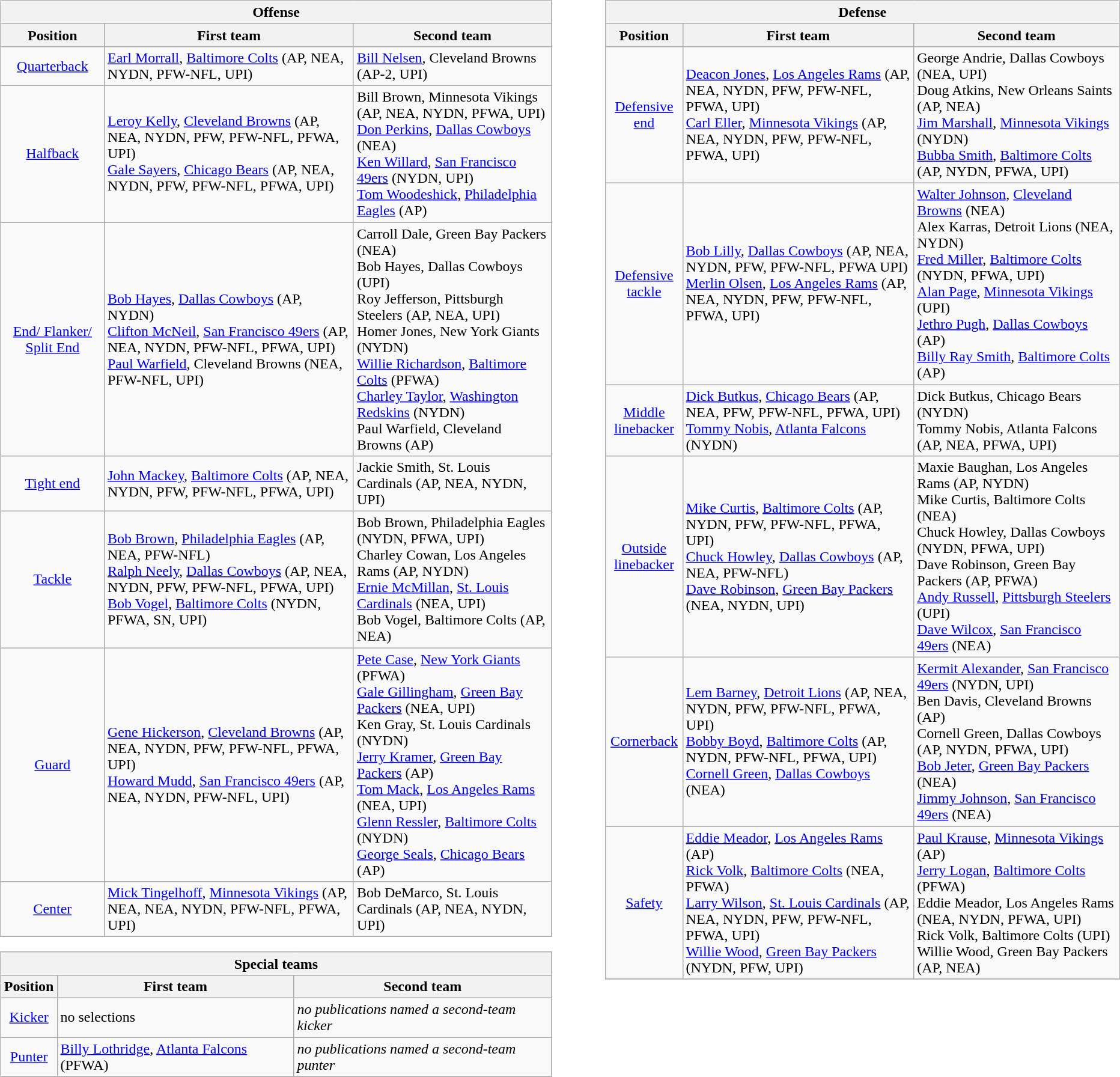<table border=0>
<tr valign="top">
<td><br><table class="wikitable">
<tr>
<th colspan=3>Offense</th>
</tr>
<tr>
<th>Position</th>
<th>First team</th>
<th>Second team</th>
</tr>
<tr>
<td align=center><a href='#'>Quarterback</a></td>
<td><a href='#'>Earl Morrall</a>, <a href='#'>Baltimore Colts</a> (AP, NEA, NYDN, PFW-NFL, UPI)</td>
<td><a href='#'>Bill Nelsen</a>, Cleveland Browns (AP-2, UPI)</td>
</tr>
<tr>
<td align=center><a href='#'>Halfback</a></td>
<td><a href='#'>Leroy Kelly</a>, <a href='#'>Cleveland Browns</a> (AP, NEA, NYDN, PFW, PFW-NFL, PFWA, UPI) <br> <a href='#'>Gale Sayers</a>, <a href='#'>Chicago Bears</a> (AP, NEA, NYDN, PFW, PFW-NFL, PFWA, UPI)</td>
<td>Bill Brown, Minnesota Vikings (AP, NEA, NYDN, PFWA, UPI) <br> <a href='#'>Don Perkins</a>, <a href='#'>Dallas Cowboys</a> (NEA) <br> <a href='#'>Ken Willard</a>, <a href='#'>San Francisco 49ers</a> (NYDN, UPI) <br> <a href='#'>Tom Woodeshick</a>, <a href='#'>Philadelphia Eagles</a> (AP)</td>
</tr>
<tr>
<td align=center><a href='#'>End/ Flanker/ Split End</a></td>
<td><a href='#'>Bob Hayes</a>, <a href='#'>Dallas Cowboys</a> (AP, NYDN)  <br>  <a href='#'>Clifton McNeil</a>, <a href='#'>San Francisco 49ers</a> (AP, NEA, NYDN, PFW-NFL, PFWA, UPI) <br> <a href='#'>Paul Warfield</a>, Cleveland Browns (NEA, PFW-NFL, UPI)</td>
<td>Carroll Dale, Green Bay Packers (NEA) <br> Bob Hayes, Dallas Cowboys (UPI) <br> Roy Jefferson, Pittsburgh Steelers (AP, NEA, UPI) <br> Homer Jones, New York Giants (NYDN) <br> <a href='#'>Willie Richardson</a>, <a href='#'>Baltimore Colts</a> (PFWA) <br> <a href='#'>Charley Taylor</a>, <a href='#'>Washington Redskins</a> (NYDN) <br> Paul Warfield, Cleveland Browns (AP)</td>
</tr>
<tr>
<td align=center><a href='#'>Tight end</a></td>
<td><a href='#'>John Mackey</a>, <a href='#'>Baltimore Colts</a> (AP, NEA, NYDN, PFW, PFW-NFL, PFWA, UPI)</td>
<td>Jackie Smith, St. Louis Cardinals (AP, NEA, NYDN, UPI)</td>
</tr>
<tr>
<td align=center><a href='#'>Tackle</a></td>
<td><a href='#'>Bob Brown</a>, <a href='#'>Philadelphia Eagles</a> (AP, NEA, PFW-NFL) <br> <a href='#'>Ralph Neely</a>, <a href='#'>Dallas Cowboys</a> (AP, NEA, NYDN, PFW, PFW-NFL, PFWA,  UPI) <br> <a href='#'>Bob Vogel</a>, <a href='#'>Baltimore Colts</a> (NYDN, PFWA, SN, UPI) <br></td>
<td>Bob Brown, Philadelphia Eagles (NYDN, PFWA, UPI) <br> Charley Cowan, Los Angeles Rams (AP, NYDN) <br> <a href='#'>Ernie McMillan</a>, <a href='#'>St. Louis Cardinals</a> (NEA, UPI) <br> Bob Vogel, Baltimore Colts (AP, NEA) <br></td>
</tr>
<tr>
<td align=center><a href='#'>Guard</a></td>
<td><a href='#'>Gene Hickerson</a>, <a href='#'>Cleveland Browns</a> (AP, NEA, NYDN, PFW, PFW-NFL, PFWA, UPI) <br> <a href='#'>Howard Mudd</a>, <a href='#'>San Francisco 49ers</a> (AP, NEA, NYDN, PFW-NFL, UPI)</td>
<td><a href='#'>Pete Case</a>, <a href='#'>New York Giants</a> (PFWA) <br> <a href='#'>Gale Gillingham</a>, <a href='#'>Green Bay Packers</a> (NEA, UPI) <br> Ken Gray, St. Louis Cardinals (NYDN) <br> <a href='#'>Jerry Kramer</a>, <a href='#'>Green Bay Packers</a> (AP) <br>  <a href='#'>Tom Mack</a>, <a href='#'>Los Angeles Rams</a> (NEA, UPI) <br>  <a href='#'>Glenn Ressler</a>, <a href='#'>Baltimore Colts</a> (NYDN) <br> <a href='#'>George Seals</a>, <a href='#'>Chicago Bears</a> (AP)</td>
</tr>
<tr>
<td align=center><a href='#'>Center</a></td>
<td><a href='#'>Mick Tingelhoff</a>, <a href='#'>Minnesota Vikings</a> (AP, NEA, NEA, NYDN, PFW-NFL, PFWA, UPI)</td>
<td>Bob DeMarco, St. Louis Cardinals (AP, NEA, NYDN, UPI)</td>
</tr>
<tr>
</tr>
</table>
<table class="wikitable">
<tr>
<th colspan=3>Special teams</th>
</tr>
<tr>
<th>Position</th>
<th>First team</th>
<th>Second team</th>
</tr>
<tr>
<td align=center><a href='#'>Kicker</a></td>
<td> no selections</td>
<td><em>no publications named a second-team kicker</em></td>
</tr>
<tr>
<td align=center><a href='#'>Punter</a></td>
<td><a href='#'>Billy Lothridge</a>, <a href='#'>Atlanta Falcons</a> (PFWA)</td>
<td><em>no publications named a second-team punter</em></td>
</tr>
<tr>
</tr>
</table>
</td>
<td style="padding-left:40px;"><br><table class="wikitable">
<tr>
<th colspan=3>Defense</th>
</tr>
<tr>
<th width=15%>Position</th>
<th width=45%>First team</th>
<th width=40%>Second team</th>
</tr>
<tr>
<td align=center><a href='#'>Defensive end</a></td>
<td><a href='#'>Deacon Jones</a>, <a href='#'>Los Angeles Rams</a> (AP, NEA, NYDN, PFW, PFW-NFL, PFWA, UPI)<br><a href='#'>Carl Eller</a>, <a href='#'>Minnesota Vikings</a> (AP, NEA, NYDN, PFW, PFW-NFL, PFWA, UPI)</td>
<td>George Andrie, Dallas Cowboys (NEA, UPI) <br> Doug Atkins, New Orleans Saints (AP, NEA) <br> <a href='#'>Jim Marshall</a>, <a href='#'>Minnesota Vikings</a> (NYDN) <br> <a href='#'>Bubba Smith</a>, <a href='#'>Baltimore Colts</a> (AP, NYDN, PFWA, UPI)</td>
</tr>
<tr>
<td align=center><a href='#'>Defensive tackle</a></td>
<td><a href='#'>Bob Lilly</a>, <a href='#'>Dallas Cowboys</a> (AP, NEA, NYDN, PFW, PFW-NFL, PFWA UPI) <br>  <a href='#'>Merlin Olsen</a>, <a href='#'>Los Angeles Rams</a> (AP, NEA, NYDN, PFW, PFW-NFL, PFWA, UPI)</td>
<td><a href='#'>Walter Johnson</a>, <a href='#'>Cleveland Browns</a> (NEA) <br> Alex Karras, Detroit Lions (NEA, NYDN) <br> <a href='#'>Fred Miller</a>, <a href='#'>Baltimore Colts</a> (NYDN, PFWA, UPI) <br> <a href='#'>Alan Page</a>, <a href='#'>Minnesota Vikings</a> (UPI) <br> <a href='#'>Jethro Pugh</a>, <a href='#'>Dallas Cowboys</a> (AP) <br> <a href='#'>Billy Ray Smith</a>, <a href='#'>Baltimore Colts</a> (AP)</td>
</tr>
<tr>
<td align=center><a href='#'>Middle linebacker</a></td>
<td><a href='#'>Dick Butkus</a>, <a href='#'>Chicago Bears</a> (AP, NEA, PFW, PFW-NFL, PFWA, UPI) <br> <a href='#'>Tommy Nobis</a>, <a href='#'>Atlanta Falcons</a> (NYDN)</td>
<td>Dick Butkus, Chicago Bears (NYDN) <br> Tommy Nobis, Atlanta Falcons (AP, NEA, PFWA, UPI)</td>
</tr>
<tr>
<td align=center><a href='#'>Outside linebacker</a></td>
<td><a href='#'>Mike Curtis</a>, <a href='#'>Baltimore Colts</a> (AP, NYDN, PFW, PFW-NFL, PFWA, UPI) <br> <a href='#'>Chuck Howley</a>, <a href='#'>Dallas Cowboys</a> (AP, NEA, PFW-NFL) <br> <a href='#'>Dave Robinson</a>, <a href='#'>Green Bay Packers</a> (NEA, NYDN, UPI) <br></td>
<td>Maxie Baughan, Los Angeles Rams (AP, NYDN) <br> Mike Curtis, Baltimore Colts (NEA) <br> Chuck Howley, Dallas Cowboys (NYDN, PFWA, UPI) <br> Dave Robinson, Green Bay Packers (AP, PFWA) <br> <a href='#'>Andy Russell</a>, <a href='#'>Pittsburgh Steelers</a> (UPI) <br> <a href='#'>Dave Wilcox</a>, <a href='#'>San Francisco 49ers</a> (NEA)</td>
</tr>
<tr>
<td align=center><a href='#'>Cornerback</a></td>
<td><a href='#'>Lem Barney</a>, <a href='#'>Detroit Lions</a> (AP, NEA, NYDN, PFW, PFW-NFL, PFWA, UPI) <br> <a href='#'>Bobby Boyd</a>, <a href='#'>Baltimore Colts</a> (AP, NYDN, PFW-NFL, PFWA, UPI)  <br> <a href='#'>Cornell Green</a>, <a href='#'>Dallas Cowboys</a> (NEA)</td>
<td><a href='#'>Kermit Alexander</a>, <a href='#'>San Francisco 49ers</a> (NYDN, UPI) <br> Ben Davis, Cleveland Browns (AP) <br> Cornell Green, Dallas Cowboys (AP, NYDN, PFWA, UPI) <br> <a href='#'>Bob Jeter</a>, <a href='#'>Green Bay Packers</a> (NEA) <br> <a href='#'>Jimmy Johnson</a>, <a href='#'>San Francisco 49ers</a> (NEA)</td>
</tr>
<tr>
<td align=center><a href='#'>Safety</a></td>
<td><a href='#'>Eddie Meador</a>, <a href='#'>Los Angeles Rams</a> (AP) <br> <a href='#'>Rick Volk</a>, <a href='#'>Baltimore Colts</a> (NEA, PFWA) <br> <a href='#'>Larry Wilson</a>, <a href='#'>St. Louis Cardinals</a> (AP, NEA, NYDN, PFW, PFW-NFL, PFWA, UPI) <br> <a href='#'>Willie Wood</a>, <a href='#'>Green Bay Packers</a> (NYDN, PFW,  UPI)</td>
<td><a href='#'>Paul Krause</a>, <a href='#'>Minnesota Vikings</a> (AP) <br> <a href='#'>Jerry Logan</a>, <a href='#'>Baltimore Colts</a> (PFWA) <br> Eddie Meador, Los Angeles Rams (NEA, NYDN, PFWA, UPI) <br> Rick Volk, Baltimore Colts (UPI) <br> Willie Wood, Green Bay Packers (AP, NEA)</td>
</tr>
<tr>
</tr>
</table>
</td>
</tr>
</table>
